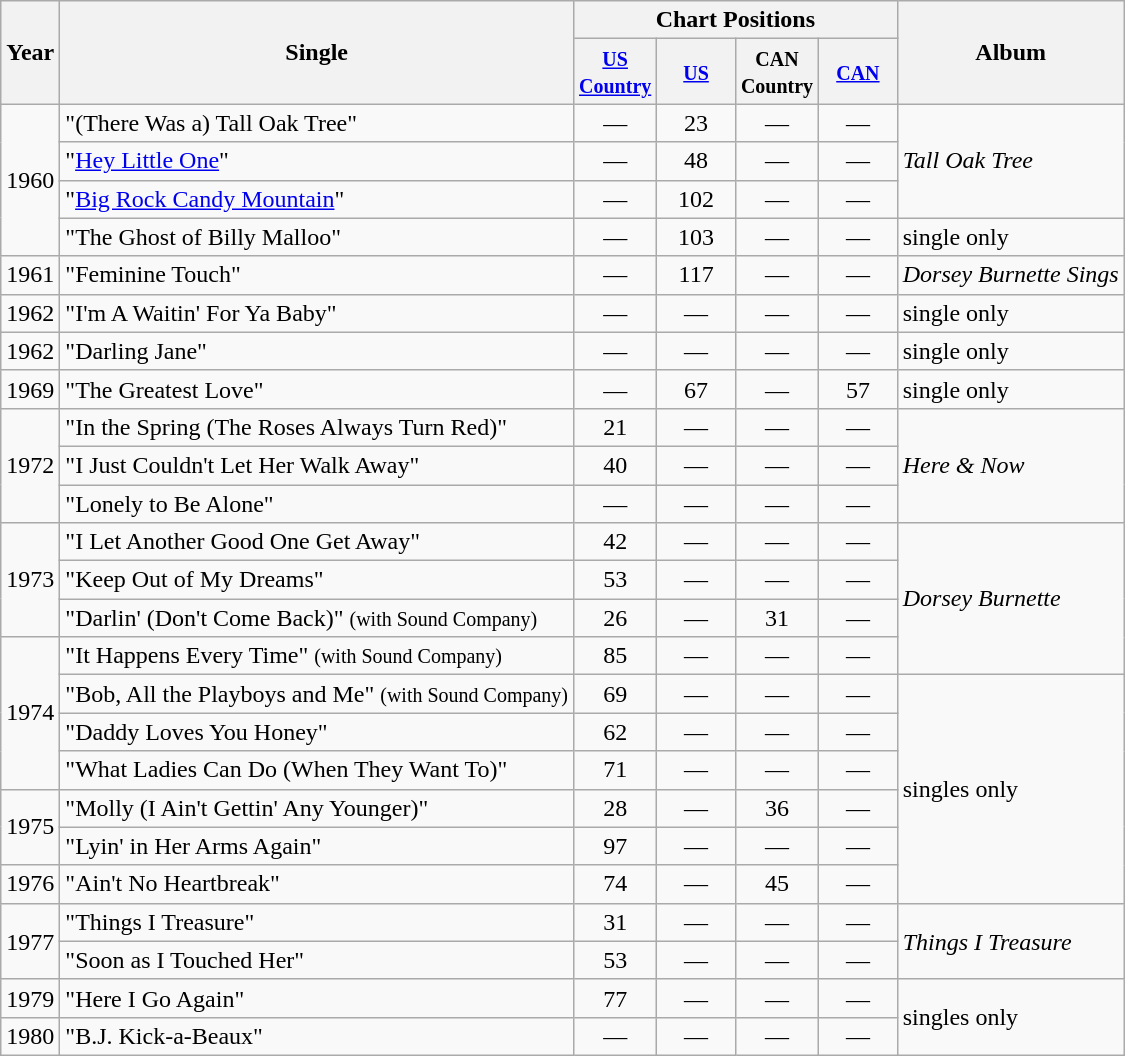<table class="wikitable">
<tr>
<th rowspan="2">Year</th>
<th rowspan="2">Single</th>
<th colspan="4">Chart Positions</th>
<th rowspan="2">Album</th>
</tr>
<tr>
<th style="width:45px;"><small><a href='#'>US Country</a></small></th>
<th style="width:45px;"><small><a href='#'>US</a></small><br></th>
<th style="width:45px;"><small>CAN Country</small></th>
<th style="width:45px;"><small><a href='#'>CAN</a></small></th>
</tr>
<tr>
<td rowspan="4">1960</td>
<td>"(There Was a) Tall Oak Tree"</td>
<td style="text-align:center;">—</td>
<td style="text-align:center;">23</td>
<td style="text-align:center;">—</td>
<td style="text-align:center;">—</td>
<td rowspan="3"><em>Tall Oak Tree</em></td>
</tr>
<tr>
<td>"<a href='#'>Hey Little One</a>"</td>
<td style="text-align:center;">—</td>
<td style="text-align:center;">48</td>
<td style="text-align:center;">—</td>
<td style="text-align:center;">—</td>
</tr>
<tr>
<td>"<a href='#'>Big Rock Candy Mountain</a>"</td>
<td style="text-align:center;">—</td>
<td style="text-align:center;">102</td>
<td style="text-align:center;">—</td>
<td style="text-align:center;">—</td>
</tr>
<tr>
<td>"The Ghost of Billy Malloo"</td>
<td style="text-align:center;">—</td>
<td style="text-align:center;">103</td>
<td style="text-align:center;">—</td>
<td style="text-align:center;">—</td>
<td>single only</td>
</tr>
<tr>
<td>1961</td>
<td>"Feminine Touch"</td>
<td style="text-align:center;">—</td>
<td style="text-align:center;">117</td>
<td style="text-align:center;">—</td>
<td style="text-align:center;">—</td>
<td><em>Dorsey Burnette Sings</em></td>
</tr>
<tr>
<td>1962</td>
<td>"I'm A Waitin' For Ya Baby"</td>
<td style="text-align:center;">—</td>
<td style="text-align:center;">—</td>
<td style="text-align:center;">—</td>
<td style="text-align:center;">—</td>
<td>single only</td>
</tr>
<tr>
<td>1962</td>
<td>"Darling Jane"</td>
<td style="text-align:center;">—</td>
<td style="text-align:center;">—</td>
<td style="text-align:center;">—</td>
<td style="text-align:center;">—</td>
<td>single only</td>
</tr>
<tr>
<td>1969</td>
<td>"The Greatest Love"</td>
<td style="text-align:center;">—</td>
<td style="text-align:center;">67</td>
<td style="text-align:center;">—</td>
<td style="text-align:center;">57</td>
<td>single only</td>
</tr>
<tr>
<td rowspan="3">1972</td>
<td>"In the Spring (The Roses Always Turn Red)"</td>
<td style="text-align:center;">21</td>
<td style="text-align:center;">—</td>
<td style="text-align:center;">—</td>
<td style="text-align:center;">—</td>
<td rowspan="3"><em>Here & Now</em></td>
</tr>
<tr>
<td>"I Just Couldn't Let Her Walk Away"</td>
<td style="text-align:center;">40</td>
<td style="text-align:center;">—</td>
<td style="text-align:center;">—</td>
<td style="text-align:center;">—</td>
</tr>
<tr>
<td>"Lonely to Be Alone"</td>
<td style="text-align:center;">—</td>
<td style="text-align:center;">—</td>
<td style="text-align:center;">—</td>
<td style="text-align:center;">—</td>
</tr>
<tr>
<td rowspan="3">1973</td>
<td>"I Let Another Good One Get Away"</td>
<td style="text-align:center;">42</td>
<td style="text-align:center;">—</td>
<td style="text-align:center;">—</td>
<td style="text-align:center;">—</td>
<td rowspan="4"><em>Dorsey Burnette</em></td>
</tr>
<tr>
<td>"Keep Out of My Dreams"</td>
<td style="text-align:center;">53</td>
<td style="text-align:center;">—</td>
<td style="text-align:center;">—</td>
<td style="text-align:center;">—</td>
</tr>
<tr>
<td>"Darlin' (Don't Come Back)" <small>(with Sound Company)</small></td>
<td style="text-align:center;">26</td>
<td style="text-align:center;">—</td>
<td style="text-align:center;">31</td>
<td style="text-align:center;">—</td>
</tr>
<tr>
<td rowspan="4">1974</td>
<td>"It Happens Every Time" <small>(with Sound Company)</small></td>
<td style="text-align:center;">85</td>
<td style="text-align:center;">—</td>
<td style="text-align:center;">—</td>
<td style="text-align:center;">—</td>
</tr>
<tr>
<td>"Bob, All the Playboys and Me" <small>(with Sound Company)</small></td>
<td style="text-align:center;">69</td>
<td style="text-align:center;">—</td>
<td style="text-align:center;">—</td>
<td style="text-align:center;">—</td>
<td rowspan="6">singles only</td>
</tr>
<tr>
<td>"Daddy Loves You Honey"</td>
<td style="text-align:center;">62</td>
<td style="text-align:center;">—</td>
<td style="text-align:center;">—</td>
<td style="text-align:center;">—</td>
</tr>
<tr>
<td>"What Ladies Can Do (When They Want To)"</td>
<td style="text-align:center;">71</td>
<td style="text-align:center;">—</td>
<td style="text-align:center;">—</td>
<td style="text-align:center;">—</td>
</tr>
<tr>
<td rowspan="2">1975</td>
<td>"Molly (I Ain't Gettin' Any Younger)"</td>
<td style="text-align:center;">28</td>
<td style="text-align:center;">—</td>
<td style="text-align:center;">36</td>
<td style="text-align:center;">—</td>
</tr>
<tr>
<td>"Lyin' in Her Arms Again"</td>
<td style="text-align:center;">97</td>
<td style="text-align:center;">—</td>
<td style="text-align:center;">—</td>
<td style="text-align:center;">—</td>
</tr>
<tr>
<td>1976</td>
<td>"Ain't No Heartbreak"</td>
<td style="text-align:center;">74</td>
<td style="text-align:center;">—</td>
<td style="text-align:center;">45</td>
<td style="text-align:center;">—</td>
</tr>
<tr>
<td rowspan="2">1977</td>
<td>"Things I Treasure"</td>
<td style="text-align:center;">31</td>
<td style="text-align:center;">—</td>
<td style="text-align:center;">—</td>
<td style="text-align:center;">—</td>
<td rowspan="2"><em>Things I Treasure</em></td>
</tr>
<tr>
<td>"Soon as I Touched Her"</td>
<td style="text-align:center;">53</td>
<td style="text-align:center;">—</td>
<td style="text-align:center;">—</td>
<td style="text-align:center;">—</td>
</tr>
<tr>
<td>1979</td>
<td>"Here I Go Again"</td>
<td style="text-align:center;">77</td>
<td style="text-align:center;">—</td>
<td style="text-align:center;">—</td>
<td style="text-align:center;">—</td>
<td rowspan="2">singles only</td>
</tr>
<tr>
<td>1980</td>
<td>"B.J. Kick-a-Beaux"</td>
<td style="text-align:center;">—</td>
<td style="text-align:center;">—</td>
<td style="text-align:center;">—</td>
<td style="text-align:center;">—</td>
</tr>
</table>
